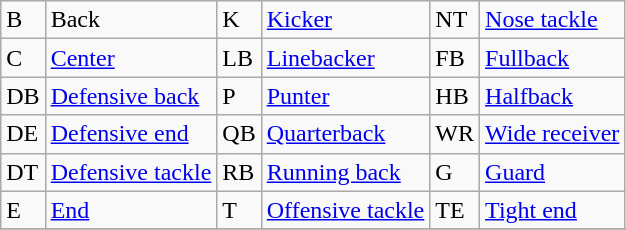<table class="wikitable">
<tr>
<td>B</td>
<td>Back</td>
<td>K</td>
<td><a href='#'>Kicker</a></td>
<td>NT</td>
<td><a href='#'>Nose tackle</a></td>
</tr>
<tr>
<td>C</td>
<td><a href='#'>Center</a></td>
<td>LB</td>
<td><a href='#'>Linebacker</a></td>
<td>FB</td>
<td><a href='#'>Fullback</a></td>
</tr>
<tr>
<td>DB</td>
<td><a href='#'>Defensive back</a></td>
<td>P</td>
<td><a href='#'>Punter</a></td>
<td>HB</td>
<td><a href='#'>Halfback</a></td>
</tr>
<tr>
<td>DE</td>
<td><a href='#'>Defensive end</a></td>
<td>QB</td>
<td><a href='#'>Quarterback</a></td>
<td>WR</td>
<td><a href='#'>Wide receiver</a></td>
</tr>
<tr>
<td>DT</td>
<td><a href='#'>Defensive tackle</a></td>
<td>RB</td>
<td><a href='#'>Running back</a></td>
<td>G</td>
<td><a href='#'>Guard</a></td>
</tr>
<tr>
<td>E</td>
<td><a href='#'>End</a></td>
<td>T</td>
<td><a href='#'>Offensive tackle</a></td>
<td>TE</td>
<td><a href='#'>Tight end</a></td>
</tr>
<tr>
</tr>
</table>
